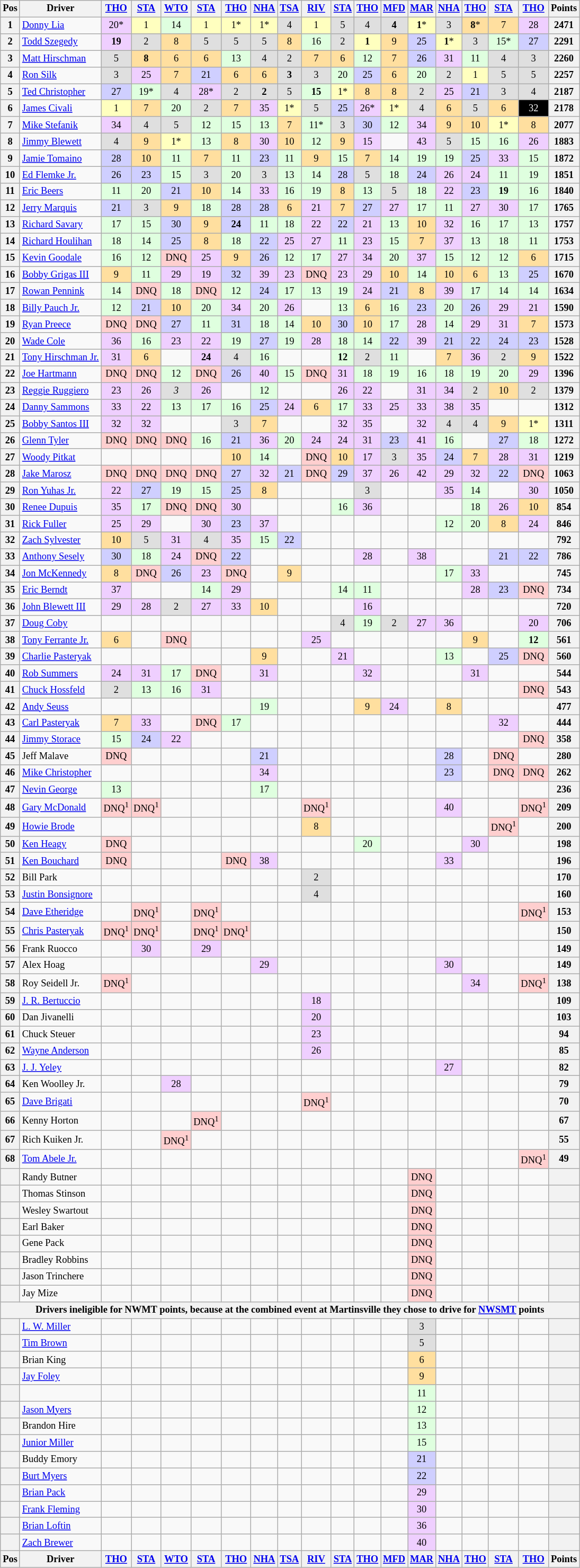<table class="wikitable" style="font-size:77%; text-align:center;">
<tr valign="center">
<th valign="middle">Pos</th>
<th valign="middle">Driver</th>
<th><a href='#'>THO</a></th>
<th><a href='#'>STA</a></th>
<th><a href='#'>WTO</a></th>
<th><a href='#'>STA</a></th>
<th><a href='#'>THO</a></th>
<th><a href='#'>NHA</a></th>
<th><a href='#'>TSA</a></th>
<th><a href='#'>RIV</a></th>
<th><a href='#'>STA</a></th>
<th><a href='#'>THO</a></th>
<th><a href='#'>MFD</a></th>
<th><a href='#'>MAR</a></th>
<th><a href='#'>NHA</a></th>
<th><a href='#'>THO</a></th>
<th><a href='#'>STA</a></th>
<th><a href='#'>THO</a></th>
<th valign="middle">Points</th>
</tr>
<tr>
<th>1</th>
<td align="left"><a href='#'>Donny Lia</a></td>
<td style="background:#EFCFFF;">20*</td>
<td style="background:#FFFFBF;">1</td>
<td style="background:#DFFFDF;">14</td>
<td style="background:#FFFFBF;">1</td>
<td style="background:#FFFFBF;">1*</td>
<td style="background:#FFFFBF;">1*</td>
<td style="background:#DFDFDF;">4</td>
<td style="background:#FFFFBF;">1</td>
<td style="background:#DFDFDF;">5</td>
<td style="background:#DFDFDF;">4</td>
<td style="background:#DFDFDF;"><strong>4</strong></td>
<td style="background:#FFFFBF;"><strong>1</strong>*</td>
<td style="background:#DFDFDF;">3</td>
<td style="background:#FFDF9F;"><strong>8</strong>*</td>
<td style="background:#FFDF9F;">7</td>
<td style="background:#EFCFFF;">28</td>
<th>2471</th>
</tr>
<tr>
<th>2</th>
<td align="left"><a href='#'>Todd Szegedy</a></td>
<td style="background:#EFCFFF;"><strong>19</strong></td>
<td style="background:#DFDFDF;">2</td>
<td style="background:#FFDF9F;">8</td>
<td style="background:#DFDFDF;">5</td>
<td style="background:#DFDFDF;">5</td>
<td style="background:#DFDFDF;">5</td>
<td style="background:#FFDF9F;">8</td>
<td style="background:#DFFFDF;">16</td>
<td style="background:#DFDFDF;">2</td>
<td style="background:#FFFFBF;"><strong>1</strong></td>
<td style="background:#FFDF9F;">9</td>
<td style="background:#CFCFFF;">25</td>
<td style="background:#FFFFBF;"><strong>1</strong>*</td>
<td style="background:#DFDFDF;">3</td>
<td style="background:#DFFFDF;">15*</td>
<td style="background:#CFCFFF;">27</td>
<th>2291</th>
</tr>
<tr>
<th>3</th>
<td align="left"><a href='#'>Matt Hirschman</a></td>
<td style="background:#DFDFDF;">5</td>
<td style="background:#FFDF9F;"><strong>8</strong></td>
<td style="background:#FFDF9F;">6</td>
<td style="background:#FFDF9F;">6</td>
<td style="background:#DFFFDF;">13</td>
<td style="background:#DFDFDF;">4</td>
<td style="background:#DFDFDF;">2</td>
<td style="background:#FFDF9F;">7</td>
<td style="background:#FFDF9F;">6</td>
<td style="background:#DFFFDF;">12</td>
<td style="background:#FFDF9F;">7</td>
<td style="background:#CFCFFF;">26</td>
<td style="background:#EFCFFF;">31</td>
<td style="background:#DFFFDF;">11</td>
<td style="background:#DFDFDF;">4</td>
<td style="background:#DFDFDF;">3</td>
<th>2260</th>
</tr>
<tr>
<th>4</th>
<td align="left"><a href='#'>Ron Silk</a></td>
<td style="background:#DFDFDF;">3</td>
<td style="background:#EFCFFF;">25</td>
<td style="background:#FFDF9F;">7</td>
<td style="background:#CFCFFF;">21</td>
<td style="background:#FFDF9F;">6</td>
<td style="background:#FFDF9F;">6</td>
<td style="background:#DFDFDF;"><strong>3</strong></td>
<td style="background:#DFDFDF;">3</td>
<td style="background:#DFFFDF;">20</td>
<td style="background:#CFCFFF;">25</td>
<td style="background:#FFDF9F;">6</td>
<td style="background:#DFFFDF;">20</td>
<td style="background:#DFDFDF;">2</td>
<td style="background:#FFFFBF;">1</td>
<td style="background:#DFDFDF;">5</td>
<td style="background:#DFDFDF;">5</td>
<th>2257</th>
</tr>
<tr>
<th>5</th>
<td align="left"><a href='#'>Ted Christopher</a></td>
<td style="background:#CFCFFF;">27</td>
<td style="background:#DFFFDF;">19*</td>
<td style="background:#DFDFDF;">4</td>
<td style="background:#EFCFFF;">28*</td>
<td style="background:#DFDFDF;">2</td>
<td style="background:#DFDFDF;"><strong>2</strong></td>
<td style="background:#DFDFDF;">5</td>
<td style="background:#DFFFDF;"><strong>15</strong></td>
<td style="background:#FFFFBF;">1*</td>
<td style="background:#FFDF9F;">8</td>
<td style="background:#FFDF9F;">8</td>
<td style="background:#DFDFDF;">2</td>
<td style="background:#EFCFFF;">25</td>
<td style="background:#CFCFFF;">21</td>
<td style="background:#DFDFDF;">3</td>
<td style="background:#DFDFDF;">4</td>
<th>2187</th>
</tr>
<tr>
<th>6</th>
<td align="left"><a href='#'>James Civali</a></td>
<td style="background:#FFFFBF;">1</td>
<td style="background:#FFDF9F;">7</td>
<td style="background:#DFFFDF;">20</td>
<td style="background:#DFDFDF;">2</td>
<td style="background:#FFDF9F;">7</td>
<td style="background:#EFCFFF;">35</td>
<td style="background:#FFFFBF;">1*</td>
<td style="background:#DFDFDF;">5</td>
<td style="background:#CFCFFF;">25</td>
<td style="background:#EFCFFF;">26*</td>
<td style="background:#FFFFBF;">1*</td>
<td style="background:#DFDFDF;">4</td>
<td style="background:#FFDF9F;">6</td>
<td style="background:#DFDFDF;">5</td>
<td style="background:#FFDF9F;">6</td>
<td style="background:#000000; color:white;">32</td>
<th>2178</th>
</tr>
<tr>
<th>7</th>
<td align="left"><a href='#'>Mike Stefanik</a></td>
<td style="background:#EFCFFF;">34</td>
<td style="background:#DFDFDF;">4</td>
<td style="background:#DFDFDF;">5</td>
<td style="background:#DFFFDF;">12</td>
<td style="background:#DFFFDF;">15</td>
<td style="background:#DFFFDF;">13</td>
<td style="background:#FFDF9F;">7</td>
<td style="background:#DFFFDF;">11*</td>
<td style="background:#DFDFDF;">3</td>
<td style="background:#CFCFFF;">30</td>
<td style="background:#DFFFDF;">12</td>
<td style="background:#EFCFFF;">34</td>
<td style="background:#FFDF9F;">9</td>
<td style="background:#FFDF9F;">10</td>
<td style="background:#FFFFBF;">1*</td>
<td style="background:#FFDF9F;">8</td>
<th>2077</th>
</tr>
<tr>
<th>8</th>
<td align="left"><a href='#'>Jimmy Blewett</a></td>
<td style="background:#DFDFDF;">4</td>
<td style="background:#FFDF9F;">9</td>
<td style="background:#FFFFBF;">1*</td>
<td style="background:#DFFFDF;">13</td>
<td style="background:#FFDF9F;">8</td>
<td style="background:#EFCFFF;">30</td>
<td style="background:#FFDF9F;">10</td>
<td style="background:#DFFFDF;">12</td>
<td style="background:#FFDF9F;">9</td>
<td style="background:#EFCFFF;">15</td>
<td></td>
<td style="background:#EFCFFF;">43</td>
<td style="background:#DFDFDF;">5</td>
<td style="background:#DFFFDF;">15</td>
<td style="background:#DFFFDF;">16</td>
<td style="background:#EFCFFF;">26</td>
<th>1883</th>
</tr>
<tr>
<th>9</th>
<td align="left"><a href='#'>Jamie Tomaino</a></td>
<td style="background:#CFCFFF;">28</td>
<td style="background:#FFDF9F;">10</td>
<td style="background:#DFFFDF;">11</td>
<td style="background:#FFDF9F;">7</td>
<td style="background:#DFFFDF;">11</td>
<td style="background:#CFCFFF;">23</td>
<td style="background:#DFFFDF;">11</td>
<td style="background:#FFDF9F;">9</td>
<td style="background:#DFFFDF;">15</td>
<td style="background:#FFDF9F;">7</td>
<td style="background:#DFFFDF;">14</td>
<td style="background:#DFFFDF;">19</td>
<td style="background:#DFFFDF;">19</td>
<td style="background:#CFCFFF;">25</td>
<td style="background:#EFCFFF;">33</td>
<td style="background:#DFFFDF;">15</td>
<th>1872</th>
</tr>
<tr>
<th>10</th>
<td align="left"><a href='#'>Ed Flemke Jr.</a></td>
<td style="background:#CFCFFF;">26</td>
<td style="background:#CFCFFF;">23</td>
<td style="background:#DFFFDF;">15</td>
<td style="background:#DFDFDF;">3</td>
<td style="background:#DFFFDF;">20</td>
<td style="background:#DFDFDF;">3</td>
<td style="background:#DFFFDF;">13</td>
<td style="background:#DFFFDF;">14</td>
<td style="background:#CFCFFF;">28</td>
<td style="background:#DFDFDF;">5</td>
<td style="background:#DFFFDF;">18</td>
<td style="background:#CFCFFF;">24</td>
<td style="background:#EFCFFF;">26</td>
<td style="background:#EFCFFF;">24</td>
<td style="background:#DFFFDF;">11</td>
<td style="background:#DFFFDF;">19</td>
<th>1851</th>
</tr>
<tr>
<th>11</th>
<td align="left"><a href='#'>Eric Beers</a></td>
<td style="background:#DFFFDF;">11</td>
<td style="background:#DFFFDF;">20</td>
<td style="background:#CFCFFF;">21</td>
<td style="background:#FFDF9F;">10</td>
<td style="background:#DFFFDF;">14</td>
<td style="background:#EFCFFF;">33</td>
<td style="background:#DFFFDF;">16</td>
<td style="background:#DFFFDF;">19</td>
<td style="background:#FFDF9F;">8</td>
<td style="background:#DFFFDF;">13</td>
<td style="background:#DFDFDF;">5</td>
<td style="background:#DFFFDF;">18</td>
<td style="background:#EFCFFF;">22</td>
<td style="background:#CFCFFF;">23</td>
<td style="background:#DFFFDF;"><strong>19</strong></td>
<td style="background:#DFFFDF;">16</td>
<th>1840</th>
</tr>
<tr>
<th>12</th>
<td align="left"><a href='#'>Jerry Marquis</a></td>
<td style="background:#CFCFFF;">21</td>
<td style="background:#DFDFDF;">3</td>
<td style="background:#FFDF9F;">9</td>
<td style="background:#DFFFDF;">18</td>
<td style="background:#CFCFFF;">28</td>
<td style="background:#CFCFFF;">28</td>
<td style="background:#FFDF9F;">6</td>
<td style="background:#EFCFFF;">21</td>
<td style="background:#FFDF9F;">7</td>
<td style="background:#CFCFFF;">27</td>
<td style="background:#EFCFFF;">27</td>
<td style="background:#DFFFDF;">17</td>
<td style="background:#DFFFDF;">11</td>
<td style="background:#EFCFFF;">27</td>
<td style="background:#EFCFFF;">30</td>
<td style="background:#DFFFDF;">17</td>
<th>1765</th>
</tr>
<tr>
<th>13</th>
<td align="left"><a href='#'>Richard Savary</a></td>
<td style="background:#DFFFDF;">17</td>
<td style="background:#DFFFDF;">15</td>
<td style="background:#CFCFFF;">30</td>
<td style="background:#FFDF9F;">9</td>
<td style="background:#CFCFFF;"><strong>24</strong></td>
<td style="background:#DFFFDF;">11</td>
<td style="background:#DFFFDF;">18</td>
<td style="background:#EFCFFF;">22</td>
<td style="background:#CFCFFF;">22</td>
<td style="background:#EFCFFF;">21</td>
<td style="background:#DFFFDF;">13</td>
<td style="background:#FFDF9F;">10</td>
<td style="background:#EFCFFF;">32</td>
<td style="background:#DFFFDF;">16</td>
<td style="background:#DFFFDF;">17</td>
<td style="background:#DFFFDF;">13</td>
<th>1757</th>
</tr>
<tr>
<th>14</th>
<td align="left"><a href='#'>Richard Houlihan</a></td>
<td style="background:#DFFFDF;">18</td>
<td style="background:#DFFFDF;">14</td>
<td style="background:#CFCFFF;">25</td>
<td style="background:#FFDF9F;">8</td>
<td style="background:#DFFFDF;">18</td>
<td style="background:#CFCFFF;">22</td>
<td style="background:#EFCFFF;">25</td>
<td style="background:#EFCFFF;">27</td>
<td style="background:#DFFFDF;">11</td>
<td style="background:#EFCFFF;">23</td>
<td style="background:#DFFFDF;">15</td>
<td style="background:#FFDF9F;">7</td>
<td style="background:#EFCFFF;">37</td>
<td style="background:#DFFFDF;">13</td>
<td style="background:#DFFFDF;">18</td>
<td style="background:#DFFFDF;">11</td>
<th>1753</th>
</tr>
<tr>
<th>15</th>
<td align="left"><a href='#'>Kevin Goodale</a></td>
<td style="background:#DFFFDF;">16</td>
<td style="background:#DFFFDF;">12</td>
<td style="background:#FFCFCF;">DNQ</td>
<td style="background:#EFCFFF;">25</td>
<td style="background:#FFDF9F;">9</td>
<td style="background:#CFCFFF;">26</td>
<td style="background:#DFFFDF;">12</td>
<td style="background:#DFFFDF;">17</td>
<td style="background:#EFCFFF;">27</td>
<td style="background:#EFCFFF;">34</td>
<td style="background:#DFFFDF;">20</td>
<td style="background:#EFCFFF;">37</td>
<td style="background:#DFFFDF;">15</td>
<td style="background:#DFFFDF;">12</td>
<td style="background:#DFFFDF;">12</td>
<td style="background:#FFDF9F;">6</td>
<th>1715</th>
</tr>
<tr>
<th>16</th>
<td align="left"><a href='#'>Bobby Grigas III</a></td>
<td style="background:#FFDF9F;">9</td>
<td style="background:#DFFFDF;">11</td>
<td style="background:#EFCFFF;">29</td>
<td style="background:#EFCFFF;">19</td>
<td style="background:#CFCFFF;">32</td>
<td style="background:#EFCFFF;">39</td>
<td style="background:#EFCFFF;">23</td>
<td style="background:#FFCFCF;">DNQ</td>
<td style="background:#EFCFFF;">23</td>
<td style="background:#EFCFFF;">29</td>
<td style="background:#FFDF9F;">10</td>
<td style="background:#DFFFDF;">14</td>
<td style="background:#FFDF9F;">10</td>
<td style="background:#FFDF9F;">6</td>
<td style="background:#DFFFDF;">13</td>
<td style="background:#CFCFFF;">25</td>
<th>1670</th>
</tr>
<tr>
<th>17</th>
<td align="left"><a href='#'>Rowan Pennink</a></td>
<td style="background:#DFFFDF;">14</td>
<td style="background:#FFCFCF;">DNQ</td>
<td style="background:#DFFFDF;">18</td>
<td style="background:#FFCFCF;">DNQ</td>
<td style="background:#DFFFDF;">12</td>
<td style="background:#CFCFFF;">24</td>
<td style="background:#DFFFDF;">17</td>
<td style="background:#DFFFDF;">13</td>
<td style="background:#DFFFDF;">19</td>
<td style="background:#EFCFFF;">24</td>
<td style="background:#CFCFFF;">21</td>
<td style="background:#FFDF9F;">8</td>
<td style="background:#EFCFFF;">39</td>
<td style="background:#DFFFDF;">17</td>
<td style="background:#DFFFDF;">14</td>
<td style="background:#DFFFDF;">14</td>
<th>1634</th>
</tr>
<tr>
<th>18</th>
<td align="left"><a href='#'>Billy Pauch Jr.</a></td>
<td style="background:#DFFFDF;">12</td>
<td style="background:#CFCFFF;">21</td>
<td style="background:#FFDF9F;">10</td>
<td style="background:#DFFFDF;">20</td>
<td style="background:#EFCFFF;">34</td>
<td style="background:#DFFFDF;">20</td>
<td style="background:#EFCFFF;">26</td>
<td></td>
<td style="background:#DFFFDF;">13</td>
<td style="background:#FFDF9F;">6</td>
<td style="background:#DFFFDF;">16</td>
<td style="background:#CFCFFF;">23</td>
<td style="background:#DFFFDF;">20</td>
<td style="background:#CFCFFF;">26</td>
<td style="background:#EFCFFF;">29</td>
<td style="background:#EFCFFF;">21</td>
<th>1590</th>
</tr>
<tr>
<th>19</th>
<td align="left"><a href='#'>Ryan Preece</a></td>
<td style="background:#FFCFCF;">DNQ</td>
<td style="background:#FFCFCF;">DNQ</td>
<td style="background:#CFCFFF;">27</td>
<td style="background:#DFFFDF;">11</td>
<td style="background:#CFCFFF;">31</td>
<td style="background:#DFFFDF;">18</td>
<td style="background:#DFFFDF;">14</td>
<td style="background:#FFDF9F;">10</td>
<td style="background:#CFCFFF;">30</td>
<td style="background:#FFDF9F;">10</td>
<td style="background:#DFFFDF;">17</td>
<td style="background:#EFCFFF;">28</td>
<td style="background:#DFFFDF;">14</td>
<td style="background:#EFCFFF;">29</td>
<td style="background:#EFCFFF;">31</td>
<td style="background:#FFDF9F;">7</td>
<th>1573</th>
</tr>
<tr>
<th>20</th>
<td align="left"><a href='#'>Wade Cole</a></td>
<td style="background:#EFCFFF;">36</td>
<td style="background:#DFFFDF;">16</td>
<td style="background:#EFCFFF;">23</td>
<td style="background:#EFCFFF;">22</td>
<td style="background:#DFFFDF;">19</td>
<td style="background:#CFCFFF;">27</td>
<td style="background:#DFFFDF;">19</td>
<td style="background:#EFCFFF;">28</td>
<td style="background:#DFFFDF;">18</td>
<td style="background:#DFFFDF;">14</td>
<td style="background:#CFCFFF;">22</td>
<td style="background:#EFCFFF;">39</td>
<td style="background:#CFCFFF;">21</td>
<td style="background:#CFCFFF;">22</td>
<td style="background:#CFCFFF;">24</td>
<td style="background:#CFCFFF;">23</td>
<th>1528</th>
</tr>
<tr>
<th>21</th>
<td align="left"><a href='#'>Tony Hirschman Jr.</a></td>
<td style="background:#EFCFFF;">31</td>
<td style="background:#FFDF9F;">6</td>
<td></td>
<td style="background:#EFCFFF;"><strong>24</strong></td>
<td style="background:#DFDFDF;">4</td>
<td style="background:#DFFFDF;">16</td>
<td></td>
<td></td>
<td style="background:#DFFFDF;"><strong>12</strong></td>
<td style="background:#DFDFDF;">2</td>
<td style="background:#DFFFDF;">11</td>
<td></td>
<td style="background:#FFDF9F;">7</td>
<td style="background:#EFCFFF;">36</td>
<td style="background:#DFDFDF;">2</td>
<td style="background:#FFDF9F;">9</td>
<th>1522</th>
</tr>
<tr>
<th>22</th>
<td align="left"><a href='#'>Joe Hartmann</a></td>
<td style="background:#FFCFCF;">DNQ</td>
<td style="background:#FFCFCF;">DNQ</td>
<td style="background:#DFFFDF;">12</td>
<td style="background:#FFCFCF;">DNQ</td>
<td style="background:#CFCFFF;">26</td>
<td style="background:#EFCFFF;">40</td>
<td style="background:#DFFFDF;">15</td>
<td style="background:#FFCFCF;">DNQ</td>
<td style="background:#EFCFFF;">31</td>
<td style="background:#DFFFDF;">18</td>
<td style="background:#DFFFDF;">19</td>
<td style="background:#DFFFDF;">16</td>
<td style="background:#DFFFDF;">18</td>
<td style="background:#DFFFDF;">19</td>
<td style="background:#DFFFDF;">20</td>
<td style="background:#EFCFFF;">29</td>
<th>1396</th>
</tr>
<tr>
<th>23</th>
<td align="left"><a href='#'>Reggie Ruggiero</a></td>
<td style="background:#EFCFFF;">23</td>
<td style="background:#EFCFFF;">26</td>
<td style="background:#DFDFDF;"><em>3</em></td>
<td style="background:#EFCFFF;">26</td>
<td></td>
<td style="background:#DFFFDF;">12</td>
<td></td>
<td></td>
<td style="background:#EFCFFF;">26</td>
<td style="background:#EFCFFF;">22</td>
<td></td>
<td style="background:#EFCFFF;">31</td>
<td style="background:#EFCFFF;">34</td>
<td style="background:#DFDFDF;">2</td>
<td style="background:#FFDF9F;">10</td>
<td style="background:#DFDFDF;">2</td>
<th>1379</th>
</tr>
<tr>
<th>24</th>
<td align="left"><a href='#'>Danny Sammons</a></td>
<td style="background:#EFCFFF;">33</td>
<td style="background:#EFCFFF;">22</td>
<td style="background:#DFFFDF;">13</td>
<td style="background:#DFFFDF;">17</td>
<td style="background:#DFFFDF;">16</td>
<td style="background:#CFCFFF;">25</td>
<td style="background:#EFCFFF;">24</td>
<td style="background:#FFDF9F;">6</td>
<td style="background:#DFFFDF;">17</td>
<td style="background:#EFCFFF;">33</td>
<td style="background:#EFCFFF;">25</td>
<td style="background:#EFCFFF;">33</td>
<td style="background:#EFCFFF;">38</td>
<td style="background:#EFCFFF;">35</td>
<td></td>
<td></td>
<th>1312</th>
</tr>
<tr>
<th>25</th>
<td align="left"><a href='#'>Bobby Santos III</a></td>
<td style="background:#EFCFFF;">32</td>
<td style="background:#EFCFFF;">32</td>
<td></td>
<td></td>
<td style="background:#DFDFDF;">3</td>
<td style="background:#FFDF9F;">7</td>
<td></td>
<td></td>
<td style="background:#EFCFFF;">32</td>
<td style="background:#EFCFFF;">35</td>
<td></td>
<td style="background:#EFCFFF;">32</td>
<td style="background:#DFDFDF;">4</td>
<td style="background:#DFDFDF;">4</td>
<td style="background:#FFDF9F;">9</td>
<td style="background:#FFFFBF;">1*</td>
<th>1311</th>
</tr>
<tr>
<th>26</th>
<td align="left"><a href='#'>Glenn Tyler</a></td>
<td style="background:#FFCFCF;">DNQ</td>
<td style="background:#FFCFCF;">DNQ</td>
<td style="background:#FFCFCF;">DNQ</td>
<td style="background:#DFFFDF;">16</td>
<td style="background:#CFCFFF;">21</td>
<td style="background:#EFCFFF;">36</td>
<td style="background:#DFFFDF;">20</td>
<td style="background:#EFCFFF;">24</td>
<td style="background:#EFCFFF;">24</td>
<td style="background:#EFCFFF;">31</td>
<td style="background:#CFCFFF;">23</td>
<td style="background:#EFCFFF;">41</td>
<td style="background:#DFFFDF;">16</td>
<td></td>
<td style="background:#CFCFFF;">27</td>
<td style="background:#DFFFDF;">18</td>
<th>1272</th>
</tr>
<tr>
<th>27</th>
<td align="left"><a href='#'>Woody Pitkat</a></td>
<td></td>
<td></td>
<td></td>
<td></td>
<td style="background:#FFDF9F;">10</td>
<td style="background:#DFFFDF;">14</td>
<td></td>
<td style="background:#FFCFCF;">DNQ</td>
<td style="background:#FFDF9F;">10</td>
<td style="background:#EFCFFF;">17</td>
<td style="background:#DFDFDF;">3</td>
<td style="background:#EFCFFF;">35</td>
<td style="background:#CFCFFF;">24</td>
<td style="background:#FFDF9F;">7</td>
<td style="background:#EFCFFF;">28</td>
<td style="background:#EFCFFF;">31</td>
<th>1219</th>
</tr>
<tr>
<th>28</th>
<td align="left"><a href='#'>Jake Marosz</a></td>
<td style="background:#FFCFCF;">DNQ</td>
<td style="background:#FFCFCF;">DNQ</td>
<td style="background:#FFCFCF;">DNQ</td>
<td style="background:#FFCFCF;">DNQ</td>
<td style="background:#CFCFFF;">27</td>
<td style="background:#EFCFFF;">32</td>
<td style="background:#CFCFFF;">21</td>
<td style="background:#FFCFCF;">DNQ</td>
<td style="background:#CFCFFF;">29</td>
<td style="background:#EFCFFF;">37</td>
<td style="background:#EFCFFF;">26</td>
<td style="background:#EFCFFF;">42</td>
<td style="background:#EFCFFF;">29</td>
<td style="background:#EFCFFF;">32</td>
<td style="background:#CFCFFF;">22</td>
<td style="background:#FFCFCF;">DNQ</td>
<th>1063</th>
</tr>
<tr>
<th>29</th>
<td align="left"><a href='#'>Ron Yuhas Jr.</a></td>
<td style="background:#EFCFFF;">22</td>
<td style="background:#CFCFFF;">27</td>
<td style="background:#DFFFDF;">19</td>
<td style="background:#DFFFDF;">15</td>
<td style="background:#CFCFFF;">25</td>
<td style="background:#FFDF9F;">8</td>
<td></td>
<td></td>
<td></td>
<td style="background:#DFDFDF;">3</td>
<td></td>
<td></td>
<td style="background:#EFCFFF;">35</td>
<td style="background:#DFFFDF;">14</td>
<td></td>
<td style="background:#EFCFFF;">30</td>
<th>1050</th>
</tr>
<tr>
<th>30</th>
<td align="left"><a href='#'>Renee Dupuis</a></td>
<td style="background:#EFCFFF;">35</td>
<td style="background:#DFFFDF;">17</td>
<td style="background:#FFCFCF;">DNQ</td>
<td style="background:#FFCFCF;">DNQ</td>
<td style="background:#EFCFFF;">30</td>
<td></td>
<td></td>
<td></td>
<td style="background:#DFFFDF;">16</td>
<td style="background:#EFCFFF;">36</td>
<td></td>
<td></td>
<td></td>
<td style="background:#DFFFDF;">18</td>
<td style="background:#EFCFFF;">26</td>
<td style="background:#FFDF9F;">10</td>
<th>854</th>
</tr>
<tr>
<th>31</th>
<td align="left"><a href='#'>Rick Fuller</a></td>
<td style="background:#EFCFFF;">25</td>
<td style="background:#EFCFFF;">29</td>
<td></td>
<td style="background:#EFCFFF;">30</td>
<td style="background:#CFCFFF;">23</td>
<td style="background:#EFCFFF;">37</td>
<td></td>
<td></td>
<td></td>
<td></td>
<td></td>
<td></td>
<td style="background:#DFFFDF;">12</td>
<td style="background:#DFFFDF;">20</td>
<td style="background:#FFDF9F;">8</td>
<td style="background:#EFCFFF;">24</td>
<th>846</th>
</tr>
<tr>
<th>32</th>
<td align="left"><a href='#'>Zach Sylvester</a></td>
<td style="background:#FFDF9F;">10</td>
<td style="background:#DFDFDF;">5</td>
<td style="background:#EFCFFF;">31</td>
<td style="background:#DFDFDF;">4</td>
<td style="background:#EFCFFF;">35</td>
<td style="background:#DFFFDF;">15</td>
<td style="background:#CFCFFF;">22</td>
<td></td>
<td></td>
<td></td>
<td></td>
<td></td>
<td></td>
<td></td>
<td></td>
<td></td>
<th>792</th>
</tr>
<tr>
<th>33</th>
<td align="left"><a href='#'>Anthony Sesely</a></td>
<td style="background:#CFCFFF;">30</td>
<td style="background:#DFFFDF;">18</td>
<td style="background:#EFCFFF;">24</td>
<td style="background:#FFCFCF;">DNQ</td>
<td style="background:#CFCFFF;">22</td>
<td></td>
<td></td>
<td></td>
<td></td>
<td style="background:#EFCFFF;">28</td>
<td></td>
<td style="background:#EFCFFF;">38</td>
<td></td>
<td></td>
<td style="background:#CFCFFF;">21</td>
<td style="background:#CFCFFF;">22</td>
<th>786</th>
</tr>
<tr>
<th>34</th>
<td align="left"><a href='#'>Jon McKennedy</a></td>
<td style="background:#FFDF9F;">8</td>
<td style="background:#FFCFCF;">DNQ</td>
<td style="background:#CFCFFF;">26</td>
<td style="background:#EFCFFF;">23</td>
<td style="background:#FFCFCF;">DNQ</td>
<td></td>
<td style="background:#FFDF9F;">9</td>
<td></td>
<td></td>
<td></td>
<td></td>
<td></td>
<td style="background:#DFFFDF;">17</td>
<td style="background:#EFCFFF;">33</td>
<td></td>
<td></td>
<th>745</th>
</tr>
<tr>
<th>35</th>
<td align="left"><a href='#'>Eric Berndt</a></td>
<td style="background:#EFCFFF;">37</td>
<td></td>
<td></td>
<td style="background:#DFFFDF;">14</td>
<td style="background:#EFCFFF;">29</td>
<td></td>
<td></td>
<td></td>
<td style="background:#DFFFDF;">14</td>
<td style="background:#DFFFDF;">11</td>
<td></td>
<td></td>
<td></td>
<td style="background:#EFCFFF;">28</td>
<td style="background:#CFCFFF;">23</td>
<td style="background:#FFCFCF;">DNQ</td>
<th>734</th>
</tr>
<tr>
<th>36</th>
<td align="left"><a href='#'>John Blewett III</a></td>
<td style="background:#EFCFFF;">29</td>
<td style="background:#EFCFFF;">28</td>
<td style="background:#DFDFDF;">2</td>
<td style="background:#EFCFFF;">27</td>
<td style="background:#EFCFFF;">33</td>
<td style="background:#FFDF9F;">10</td>
<td></td>
<td></td>
<td></td>
<td style="background:#EFCFFF;">16</td>
<td></td>
<td></td>
<td></td>
<td></td>
<td></td>
<td></td>
<th>720</th>
</tr>
<tr>
<th>37</th>
<td align="left"><a href='#'>Doug Coby</a></td>
<td></td>
<td></td>
<td></td>
<td></td>
<td></td>
<td></td>
<td></td>
<td></td>
<td style="background:#DFDFDF;">4</td>
<td style="background:#DFFFDF;">19</td>
<td style="background:#DFDFDF;">2</td>
<td style="background:#EFCFFF;">27</td>
<td style="background:#EFCFFF;">36</td>
<td></td>
<td></td>
<td style="background:#EFCFFF;">20</td>
<th>706</th>
</tr>
<tr>
<th>38</th>
<td align="left"><a href='#'>Tony Ferrante Jr.</a></td>
<td style="background:#FFDF9F;">6</td>
<td></td>
<td style="background:#FFCFCF;">DNQ</td>
<td></td>
<td></td>
<td></td>
<td></td>
<td style="background:#EFCFFF;">25</td>
<td></td>
<td></td>
<td></td>
<td></td>
<td></td>
<td style="background:#FFDF9F;">9</td>
<td></td>
<td style="background:#DFFFDF;"><strong>12</strong></td>
<th>561</th>
</tr>
<tr>
<th>39</th>
<td align="left"><a href='#'>Charlie Pasteryak</a></td>
<td></td>
<td></td>
<td></td>
<td></td>
<td></td>
<td style="background:#FFDF9F;">9</td>
<td></td>
<td></td>
<td style="background:#EFCFFF;">21</td>
<td></td>
<td></td>
<td></td>
<td style="background:#DFFFDF;">13</td>
<td></td>
<td style="background:#CFCFFF;">25</td>
<td style="background:#FFCFCF;">DNQ</td>
<th>560</th>
</tr>
<tr>
<th>40</th>
<td align="left"><a href='#'>Rob Summers</a></td>
<td style="background:#EFCFFF;">24</td>
<td style="background:#EFCFFF;">31</td>
<td style="background:#DFFFDF;">17</td>
<td style="background:#FFCFCF;">DNQ</td>
<td></td>
<td style="background:#EFCFFF;">31</td>
<td></td>
<td></td>
<td></td>
<td style="background:#EFCFFF;">32</td>
<td></td>
<td></td>
<td></td>
<td style="background:#EFCFFF;">31</td>
<td></td>
<td></td>
<th>544</th>
</tr>
<tr>
<th>41</th>
<td align="left"><a href='#'>Chuck Hossfeld</a></td>
<td style="background:#DFDFDF;">2</td>
<td style="background:#DFFFDF;">13</td>
<td style="background:#DFFFDF;">16</td>
<td style="background:#EFCFFF;">31</td>
<td></td>
<td></td>
<td></td>
<td></td>
<td></td>
<td></td>
<td></td>
<td></td>
<td></td>
<td></td>
<td></td>
<td style="background:#FFCFCF;">DNQ</td>
<th>543</th>
</tr>
<tr>
<th>42</th>
<td align="left"><a href='#'>Andy Seuss</a></td>
<td></td>
<td></td>
<td></td>
<td></td>
<td></td>
<td style="background:#DFFFDF;">19</td>
<td></td>
<td></td>
<td></td>
<td style="background:#FFDF9F;">9</td>
<td style="background:#EFCFFF;">24</td>
<td></td>
<td style="background:#FFDF9F;">8</td>
<td></td>
<td></td>
<td></td>
<th>477</th>
</tr>
<tr>
<th>43</th>
<td align="left"><a href='#'>Carl Pasteryak</a></td>
<td style="background:#FFDF9F;">7</td>
<td style="background:#EFCFFF;">33</td>
<td></td>
<td style="background:#FFCFCF;">DNQ</td>
<td style="background:#DFFFDF;">17</td>
<td></td>
<td></td>
<td></td>
<td></td>
<td></td>
<td></td>
<td></td>
<td></td>
<td></td>
<td style="background:#EFCFFF;">32</td>
<td></td>
<th>444</th>
</tr>
<tr>
<th>44</th>
<td align="left"><a href='#'>Jimmy Storace</a></td>
<td style="background:#DFFFDF;">15</td>
<td style="background:#CFCFFF;">24</td>
<td style="background:#EFCFFF;">22</td>
<td></td>
<td></td>
<td></td>
<td></td>
<td></td>
<td></td>
<td></td>
<td></td>
<td></td>
<td></td>
<td></td>
<td></td>
<td style="background:#FFCFCF;">DNQ</td>
<th>358</th>
</tr>
<tr>
<th>45</th>
<td align="left">Jeff Malave</td>
<td style="background:#FFCFCF;">DNQ</td>
<td></td>
<td></td>
<td></td>
<td></td>
<td style="background:#CFCFFF;">21</td>
<td></td>
<td></td>
<td></td>
<td></td>
<td></td>
<td></td>
<td style="background:#CFCFFF;">28</td>
<td></td>
<td style="background:#FFCFCF;">DNQ</td>
<td></td>
<th>280</th>
</tr>
<tr>
<th>46</th>
<td align="left"><a href='#'>Mike Christopher</a></td>
<td></td>
<td></td>
<td></td>
<td></td>
<td></td>
<td style="background:#EFCFFF;">34</td>
<td></td>
<td></td>
<td></td>
<td></td>
<td></td>
<td></td>
<td style="background:#CFCFFF;">23</td>
<td></td>
<td style="background:#FFCFCF;">DNQ</td>
<td style="background:#FFCFCF;">DNQ</td>
<th>262</th>
</tr>
<tr>
<th>47</th>
<td align="left"><a href='#'>Nevin George</a></td>
<td style="background:#DFFFDF;">13</td>
<td></td>
<td></td>
<td></td>
<td></td>
<td style="background:#DFFFDF;">17</td>
<td></td>
<td></td>
<td></td>
<td></td>
<td></td>
<td></td>
<td></td>
<td></td>
<td></td>
<td></td>
<th>236</th>
</tr>
<tr>
<th>48</th>
<td align="left"><a href='#'>Gary McDonald</a></td>
<td style="background:#FFCFCF;">DNQ<sup>1</sup></td>
<td style="background:#FFCFCF;">DNQ<sup>1</sup></td>
<td></td>
<td></td>
<td></td>
<td></td>
<td></td>
<td style="background:#FFCFCF;">DNQ<sup>1</sup></td>
<td></td>
<td></td>
<td></td>
<td></td>
<td style="background:#EFCFFF;">40</td>
<td></td>
<td></td>
<td style="background:#FFCFCF;">DNQ<sup>1</sup></td>
<th>209</th>
</tr>
<tr>
<th>49</th>
<td align="left"><a href='#'>Howie Brode</a></td>
<td></td>
<td></td>
<td></td>
<td></td>
<td></td>
<td></td>
<td></td>
<td style="background:#FFDF9F;">8</td>
<td></td>
<td></td>
<td></td>
<td></td>
<td></td>
<td></td>
<td style="background:#FFCFCF;">DNQ<sup>1</sup></td>
<td></td>
<th>200</th>
</tr>
<tr>
<th>50</th>
<td align="left"><a href='#'>Ken Heagy</a></td>
<td style="background:#FFCFCF;">DNQ</td>
<td></td>
<td></td>
<td></td>
<td></td>
<td></td>
<td></td>
<td></td>
<td></td>
<td style="background:#DFFFDF;">20</td>
<td></td>
<td></td>
<td></td>
<td style="background:#EFCFFF;">30</td>
<td></td>
<td></td>
<th>198</th>
</tr>
<tr>
<th>51</th>
<td align="left"><a href='#'>Ken Bouchard</a></td>
<td style="background:#FFCFCF;">DNQ</td>
<td></td>
<td></td>
<td></td>
<td style="background:#FFCFCF;">DNQ</td>
<td style="background:#EFCFFF;">38</td>
<td></td>
<td></td>
<td></td>
<td></td>
<td></td>
<td></td>
<td style="background:#EFCFFF;">33</td>
<td></td>
<td></td>
<td></td>
<th>196</th>
</tr>
<tr>
<th>52</th>
<td align="left">Bill Park</td>
<td></td>
<td></td>
<td></td>
<td></td>
<td></td>
<td></td>
<td></td>
<td style="background:#DFDFDF;">2</td>
<td></td>
<td></td>
<td></td>
<td></td>
<td></td>
<td></td>
<td></td>
<td></td>
<th>170</th>
</tr>
<tr>
<th>53</th>
<td align="left"><a href='#'>Justin Bonsignore</a></td>
<td></td>
<td></td>
<td></td>
<td></td>
<td></td>
<td></td>
<td></td>
<td style="background:#DFDFDF;">4</td>
<td></td>
<td></td>
<td></td>
<td></td>
<td></td>
<td></td>
<td></td>
<td></td>
<th>160</th>
</tr>
<tr>
<th>54</th>
<td align="left"><a href='#'>Dave Etheridge</a></td>
<td></td>
<td style="background:#FFCFCF;">DNQ<sup>1</sup></td>
<td></td>
<td style="background:#FFCFCF;">DNQ<sup>1</sup></td>
<td></td>
<td></td>
<td></td>
<td></td>
<td></td>
<td></td>
<td></td>
<td></td>
<td></td>
<td></td>
<td></td>
<td style="background:#FFCFCF;">DNQ<sup>1</sup></td>
<th>153</th>
</tr>
<tr>
<th>55</th>
<td align="left"><a href='#'>Chris Pasteryak</a></td>
<td style="background:#FFCFCF;">DNQ<sup>1</sup></td>
<td style="background:#FFCFCF;">DNQ<sup>1</sup></td>
<td></td>
<td style="background:#FFCFCF;">DNQ<sup>1</sup></td>
<td style="background:#FFCFCF;">DNQ<sup>1</sup></td>
<td></td>
<td></td>
<td></td>
<td></td>
<td></td>
<td></td>
<td></td>
<td></td>
<td></td>
<td></td>
<td></td>
<th>150</th>
</tr>
<tr>
<th>56</th>
<td align="left">Frank Ruocco</td>
<td></td>
<td style="background:#EFCFFF;">30</td>
<td></td>
<td style="background:#EFCFFF;">29</td>
<td></td>
<td></td>
<td></td>
<td></td>
<td></td>
<td></td>
<td></td>
<td></td>
<td></td>
<td></td>
<td></td>
<td></td>
<th>149</th>
</tr>
<tr>
<th>57</th>
<td align="left">Alex Hoag</td>
<td></td>
<td></td>
<td></td>
<td></td>
<td></td>
<td style="background:#EFCFFF;">29</td>
<td></td>
<td></td>
<td></td>
<td></td>
<td></td>
<td></td>
<td style="background:#EFCFFF;">30</td>
<td></td>
<td></td>
<td></td>
<th>149</th>
</tr>
<tr>
<th>58</th>
<td align="left">Roy Seidell Jr.</td>
<td style="background:#FFCFCF;">DNQ<sup>1</sup></td>
<td></td>
<td></td>
<td></td>
<td></td>
<td></td>
<td></td>
<td></td>
<td></td>
<td></td>
<td></td>
<td></td>
<td></td>
<td style="background:#EFCFFF;">34</td>
<td></td>
<td style="background:#FFCFCF;">DNQ<sup>1</sup></td>
<th>138</th>
</tr>
<tr>
<th>59</th>
<td align="left"><a href='#'>J. R. Bertuccio</a></td>
<td></td>
<td></td>
<td></td>
<td></td>
<td></td>
<td></td>
<td></td>
<td style="background:#EFCFFF;">18</td>
<td></td>
<td></td>
<td></td>
<td></td>
<td></td>
<td></td>
<td></td>
<td></td>
<th>109</th>
</tr>
<tr>
<th>60</th>
<td align="left">Dan Jivanelli</td>
<td></td>
<td></td>
<td></td>
<td></td>
<td></td>
<td></td>
<td></td>
<td style="background:#EFCFFF;">20</td>
<td></td>
<td></td>
<td></td>
<td></td>
<td></td>
<td></td>
<td></td>
<td></td>
<th>103</th>
</tr>
<tr>
<th>61</th>
<td align="left">Chuck Steuer</td>
<td></td>
<td></td>
<td></td>
<td></td>
<td></td>
<td></td>
<td></td>
<td style="background:#EFCFFF;">23</td>
<td></td>
<td></td>
<td></td>
<td></td>
<td></td>
<td></td>
<td></td>
<td></td>
<th>94</th>
</tr>
<tr>
<th>62</th>
<td align="left"><a href='#'>Wayne Anderson</a></td>
<td></td>
<td></td>
<td></td>
<td></td>
<td></td>
<td></td>
<td></td>
<td style="background:#EFCFFF;">26</td>
<td></td>
<td></td>
<td></td>
<td></td>
<td></td>
<td></td>
<td></td>
<td></td>
<th>85</th>
</tr>
<tr>
<th>63</th>
<td align="left"><a href='#'>J. J. Yeley</a></td>
<td></td>
<td></td>
<td></td>
<td></td>
<td></td>
<td></td>
<td></td>
<td></td>
<td></td>
<td></td>
<td></td>
<td></td>
<td style="background:#EFCFFF;">27</td>
<td></td>
<td></td>
<td></td>
<th>82</th>
</tr>
<tr>
<th>64</th>
<td align="left">Ken Woolley Jr.</td>
<td></td>
<td></td>
<td style="background:#EFCFFF;">28</td>
<td></td>
<td></td>
<td></td>
<td></td>
<td></td>
<td></td>
<td></td>
<td></td>
<td></td>
<td></td>
<td></td>
<td></td>
<td></td>
<th>79</th>
</tr>
<tr>
<th>65</th>
<td align="left"><a href='#'>Dave Brigati</a></td>
<td></td>
<td></td>
<td></td>
<td></td>
<td></td>
<td></td>
<td></td>
<td style="background:#FFCFCF;">DNQ<sup>1</sup></td>
<td></td>
<td></td>
<td></td>
<td></td>
<td></td>
<td></td>
<td></td>
<td></td>
<th>70</th>
</tr>
<tr>
<th>66</th>
<td align="left">Kenny Horton</td>
<td></td>
<td></td>
<td></td>
<td style="background:#FFCFCF;">DNQ<sup>1</sup></td>
<td></td>
<td></td>
<td></td>
<td></td>
<td></td>
<td></td>
<td></td>
<td></td>
<td></td>
<td></td>
<td></td>
<td></td>
<th>67</th>
</tr>
<tr>
<th>67</th>
<td align="left">Rich Kuiken Jr.</td>
<td></td>
<td></td>
<td style="background:#FFCFCF;">DNQ<sup>1</sup></td>
<td></td>
<td></td>
<td></td>
<td></td>
<td></td>
<td></td>
<td></td>
<td></td>
<td></td>
<td></td>
<td></td>
<td></td>
<td></td>
<th>55</th>
</tr>
<tr>
<th>68</th>
<td align="left"><a href='#'>Tom Abele Jr.</a></td>
<td></td>
<td></td>
<td></td>
<td></td>
<td></td>
<td></td>
<td></td>
<td></td>
<td></td>
<td></td>
<td></td>
<td></td>
<td></td>
<td></td>
<td></td>
<td style="background:#FFCFCF;">DNQ<sup>1</sup></td>
<th>49</th>
</tr>
<tr>
<th></th>
<td align="left">Randy Butner</td>
<td></td>
<td></td>
<td></td>
<td></td>
<td></td>
<td></td>
<td></td>
<td></td>
<td></td>
<td></td>
<td></td>
<td style="background:#FFCFCF;">DNQ</td>
<td></td>
<td></td>
<td></td>
<td></td>
<th></th>
</tr>
<tr>
<th></th>
<td align="left">Thomas Stinson</td>
<td></td>
<td></td>
<td></td>
<td></td>
<td></td>
<td></td>
<td></td>
<td></td>
<td></td>
<td></td>
<td></td>
<td style="background:#FFCFCF;">DNQ</td>
<td></td>
<td></td>
<td></td>
<td></td>
<th></th>
</tr>
<tr>
<th></th>
<td align="left">Wesley Swartout</td>
<td></td>
<td></td>
<td></td>
<td></td>
<td></td>
<td></td>
<td></td>
<td></td>
<td></td>
<td></td>
<td></td>
<td style="background:#FFCFCF;">DNQ</td>
<td></td>
<td></td>
<td></td>
<td></td>
<th></th>
</tr>
<tr>
<th></th>
<td align="left">Earl Baker</td>
<td></td>
<td></td>
<td></td>
<td></td>
<td></td>
<td></td>
<td></td>
<td></td>
<td></td>
<td></td>
<td></td>
<td style="background:#FFCFCF;">DNQ</td>
<td></td>
<td></td>
<td></td>
<td></td>
<th></th>
</tr>
<tr>
<th></th>
<td align="left">Gene Pack</td>
<td></td>
<td></td>
<td></td>
<td></td>
<td></td>
<td></td>
<td></td>
<td></td>
<td></td>
<td></td>
<td></td>
<td style="background:#FFCFCF;">DNQ</td>
<td></td>
<td></td>
<td></td>
<td></td>
<th></th>
</tr>
<tr>
<th></th>
<td align="left">Bradley Robbins</td>
<td></td>
<td></td>
<td></td>
<td></td>
<td></td>
<td></td>
<td></td>
<td></td>
<td></td>
<td></td>
<td></td>
<td style="background:#FFCFCF;">DNQ</td>
<td></td>
<td></td>
<td></td>
<td></td>
<th></th>
</tr>
<tr>
<th></th>
<td align="left">Jason Trinchere</td>
<td></td>
<td></td>
<td></td>
<td></td>
<td></td>
<td></td>
<td></td>
<td></td>
<td></td>
<td></td>
<td></td>
<td style="background:#FFCFCF;">DNQ</td>
<td></td>
<td></td>
<td></td>
<td></td>
<th></th>
</tr>
<tr>
<th></th>
<td align="left">Jay Mize</td>
<td></td>
<td></td>
<td></td>
<td></td>
<td></td>
<td></td>
<td></td>
<td></td>
<td></td>
<td></td>
<td></td>
<td style="background:#FFCFCF;">DNQ</td>
<td></td>
<td></td>
<td></td>
<td></td>
<th></th>
</tr>
<tr>
<th colspan=19>Drivers ineligible for NWMT points, because at the combined event at Martinsville they chose to drive for <a href='#'>NWSMT</a> points</th>
</tr>
<tr>
<th></th>
<td align="left"><a href='#'>L. W. Miller</a></td>
<td></td>
<td></td>
<td></td>
<td></td>
<td></td>
<td></td>
<td></td>
<td></td>
<td></td>
<td></td>
<td></td>
<td style="background:#DFDFDF;">3</td>
<td></td>
<td></td>
<td></td>
<td></td>
<th></th>
</tr>
<tr>
<th></th>
<td align="left"><a href='#'>Tim Brown</a></td>
<td></td>
<td></td>
<td></td>
<td></td>
<td></td>
<td></td>
<td></td>
<td></td>
<td></td>
<td></td>
<td></td>
<td style="background:#DFDFDF;">5</td>
<td></td>
<td></td>
<td></td>
<td></td>
<th></th>
</tr>
<tr>
<th></th>
<td align="left">Brian King</td>
<td></td>
<td></td>
<td></td>
<td></td>
<td></td>
<td></td>
<td></td>
<td></td>
<td></td>
<td></td>
<td></td>
<td style="background:#FFDF9F;">6</td>
<td></td>
<td></td>
<td></td>
<td></td>
<th></th>
</tr>
<tr>
<th></th>
<td align="left"><a href='#'>Jay Foley</a></td>
<td></td>
<td></td>
<td></td>
<td></td>
<td></td>
<td></td>
<td></td>
<td></td>
<td></td>
<td></td>
<td></td>
<td style="background:#FFDF9F;">9</td>
<td></td>
<td></td>
<td></td>
<td></td>
<th></th>
</tr>
<tr>
<th></th>
<td align="left"></td>
<td></td>
<td></td>
<td></td>
<td></td>
<td></td>
<td></td>
<td></td>
<td></td>
<td></td>
<td></td>
<td></td>
<td style="background:#DFFFDF;">11</td>
<td></td>
<td></td>
<td></td>
<td></td>
<th></th>
</tr>
<tr>
<th></th>
<td align="left"><a href='#'>Jason Myers</a></td>
<td></td>
<td></td>
<td></td>
<td></td>
<td></td>
<td></td>
<td></td>
<td></td>
<td></td>
<td></td>
<td></td>
<td style="background:#DFFFDF;">12</td>
<td></td>
<td></td>
<td></td>
<td></td>
<th></th>
</tr>
<tr>
<th></th>
<td align="left">Brandon Hire</td>
<td></td>
<td></td>
<td></td>
<td></td>
<td></td>
<td></td>
<td></td>
<td></td>
<td></td>
<td></td>
<td></td>
<td style="background:#DFFFDF;">13</td>
<td></td>
<td></td>
<td></td>
<td></td>
<th></th>
</tr>
<tr>
<th></th>
<td align="left"><a href='#'>Junior Miller</a></td>
<td></td>
<td></td>
<td></td>
<td></td>
<td></td>
<td></td>
<td></td>
<td></td>
<td></td>
<td></td>
<td></td>
<td style="background:#DFFFDF;">15</td>
<td></td>
<td></td>
<td></td>
<td></td>
<th></th>
</tr>
<tr>
<th></th>
<td align="left">Buddy Emory</td>
<td></td>
<td></td>
<td></td>
<td></td>
<td></td>
<td></td>
<td></td>
<td></td>
<td></td>
<td></td>
<td></td>
<td style="background:#CFCFFF;">21</td>
<td></td>
<td></td>
<td></td>
<td></td>
<th></th>
</tr>
<tr>
<th></th>
<td align="left"><a href='#'>Burt Myers</a></td>
<td></td>
<td></td>
<td></td>
<td></td>
<td></td>
<td></td>
<td></td>
<td></td>
<td></td>
<td></td>
<td></td>
<td style="background:#CFCFFF;">22</td>
<td></td>
<td></td>
<td></td>
<td></td>
<th></th>
</tr>
<tr>
<th></th>
<td align="left"><a href='#'>Brian Pack</a></td>
<td></td>
<td></td>
<td></td>
<td></td>
<td></td>
<td></td>
<td></td>
<td></td>
<td></td>
<td></td>
<td></td>
<td style="background:#EFCFFF;">29</td>
<td></td>
<td></td>
<td></td>
<td></td>
<th></th>
</tr>
<tr>
<th></th>
<td align="left"><a href='#'>Frank Fleming</a></td>
<td></td>
<td></td>
<td></td>
<td></td>
<td></td>
<td></td>
<td></td>
<td></td>
<td></td>
<td></td>
<td></td>
<td style="background:#EFCFFF;">30</td>
<td></td>
<td></td>
<td></td>
<td></td>
<th></th>
</tr>
<tr>
<th></th>
<td align="left"><a href='#'>Brian Loftin</a></td>
<td></td>
<td></td>
<td></td>
<td></td>
<td></td>
<td></td>
<td></td>
<td></td>
<td></td>
<td></td>
<td></td>
<td style="background:#EFCFFF;">36</td>
<td></td>
<td></td>
<td></td>
<td></td>
<th></th>
</tr>
<tr>
<th></th>
<td align="left"><a href='#'>Zach Brewer</a></td>
<td></td>
<td></td>
<td></td>
<td></td>
<td></td>
<td></td>
<td></td>
<td></td>
<td></td>
<td></td>
<td></td>
<td style="background:#EFCFFF;">40</td>
<td></td>
<td></td>
<td></td>
<td></td>
<th></th>
</tr>
<tr valign="center">
<th valign="middle">Pos</th>
<th valign="middle">Driver</th>
<th><a href='#'>THO</a></th>
<th><a href='#'>STA</a></th>
<th><a href='#'>WTO</a></th>
<th><a href='#'>STA</a></th>
<th><a href='#'>THO</a></th>
<th><a href='#'>NHA</a></th>
<th><a href='#'>TSA</a></th>
<th><a href='#'>RIV</a></th>
<th><a href='#'>STA</a></th>
<th><a href='#'>THO</a></th>
<th><a href='#'>MFD</a></th>
<th><a href='#'>MAR</a></th>
<th><a href='#'>NHA</a></th>
<th><a href='#'>THO</a></th>
<th><a href='#'>STA</a></th>
<th><a href='#'>THO</a></th>
<th valign="middle">Points</th>
</tr>
</table>
